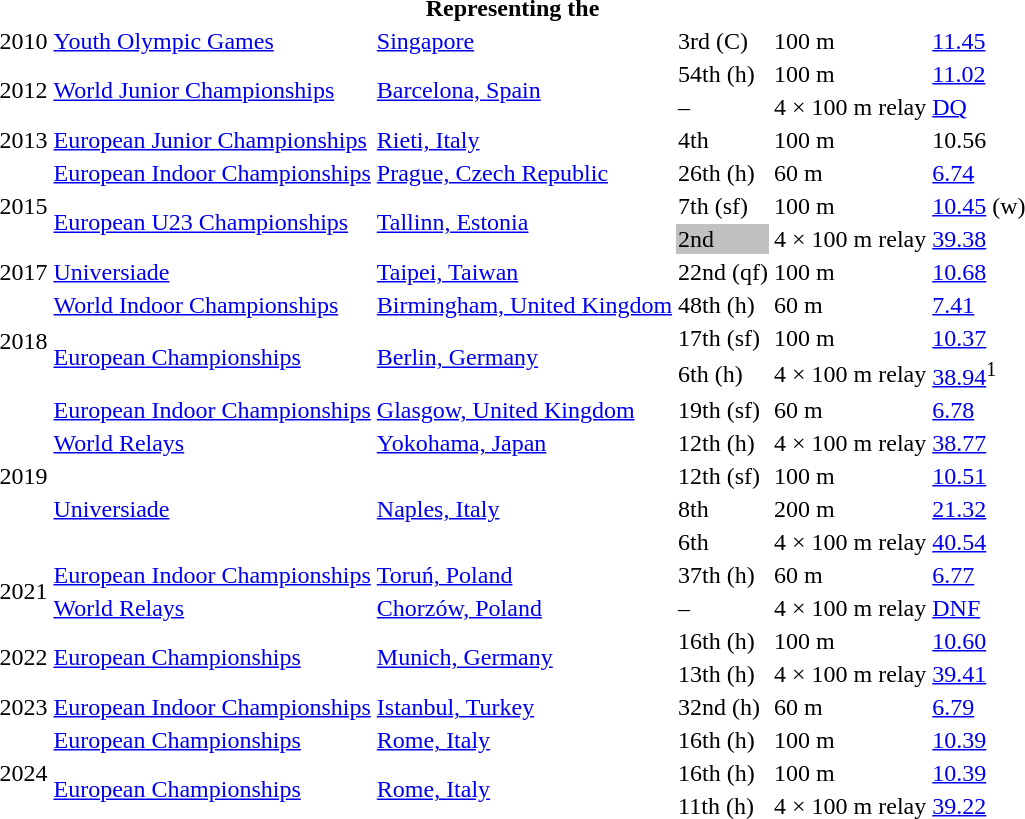<table>
<tr>
<th colspan="6">Representing the </th>
</tr>
<tr>
<td>2010</td>
<td><a href='#'>Youth Olympic Games</a></td>
<td><a href='#'>Singapore</a></td>
<td>3rd (C)</td>
<td>100 m</td>
<td><a href='#'>11.45</a></td>
</tr>
<tr>
<td rowspan=2>2012</td>
<td rowspan=2><a href='#'>World Junior Championships</a></td>
<td rowspan=2><a href='#'>Barcelona, Spain</a></td>
<td>54th (h)</td>
<td>100 m</td>
<td><a href='#'>11.02</a></td>
</tr>
<tr>
<td>–</td>
<td>4 × 100 m relay</td>
<td><a href='#'>DQ</a></td>
</tr>
<tr>
<td>2013</td>
<td><a href='#'>European Junior Championships</a></td>
<td><a href='#'>Rieti, Italy</a></td>
<td>4th</td>
<td>100 m</td>
<td>10.56</td>
</tr>
<tr>
<td rowspan=3>2015</td>
<td><a href='#'>European Indoor Championships</a></td>
<td><a href='#'>Prague, Czech Republic</a></td>
<td>26th (h)</td>
<td>60 m</td>
<td><a href='#'>6.74</a></td>
</tr>
<tr>
<td rowspan=2><a href='#'>European U23 Championships</a></td>
<td rowspan=2><a href='#'>Tallinn, Estonia</a></td>
<td>7th (sf)</td>
<td>100 m</td>
<td><a href='#'>10.45</a> (w)</td>
</tr>
<tr>
<td bgcolor=silver>2nd</td>
<td>4 × 100 m relay</td>
<td><a href='#'>39.38</a></td>
</tr>
<tr>
<td>2017</td>
<td><a href='#'>Universiade</a></td>
<td><a href='#'>Taipei, Taiwan</a></td>
<td>22nd (qf)</td>
<td>100 m</td>
<td><a href='#'>10.68</a></td>
</tr>
<tr>
<td rowspan=3>2018</td>
<td><a href='#'>World Indoor Championships</a></td>
<td><a href='#'>Birmingham, United Kingdom</a></td>
<td>48th (h)</td>
<td>60 m</td>
<td><a href='#'>7.41</a></td>
</tr>
<tr>
<td rowspan=2><a href='#'>European Championships</a></td>
<td rowspan=2><a href='#'>Berlin, Germany</a></td>
<td>17th (sf)</td>
<td>100 m</td>
<td><a href='#'>10.37</a></td>
</tr>
<tr>
<td>6th (h)</td>
<td>4 × 100 m relay</td>
<td><a href='#'>38.94</a><sup>1</sup></td>
</tr>
<tr>
<td rowspan=5>2019</td>
<td><a href='#'>European Indoor Championships</a></td>
<td><a href='#'>Glasgow, United Kingdom</a></td>
<td>19th (sf)</td>
<td>60 m</td>
<td><a href='#'>6.78</a></td>
</tr>
<tr>
<td><a href='#'>World Relays</a></td>
<td><a href='#'>Yokohama, Japan</a></td>
<td>12th (h)</td>
<td>4 × 100 m relay</td>
<td><a href='#'>38.77</a></td>
</tr>
<tr>
<td rowspan=3><a href='#'>Universiade</a></td>
<td rowspan=3><a href='#'>Naples, Italy</a></td>
<td>12th (sf)</td>
<td>100 m</td>
<td><a href='#'>10.51</a></td>
</tr>
<tr>
<td>8th</td>
<td>200 m</td>
<td><a href='#'>21.32</a></td>
</tr>
<tr>
<td>6th</td>
<td>4 × 100 m relay</td>
<td><a href='#'>40.54</a></td>
</tr>
<tr>
<td rowspan=2>2021</td>
<td><a href='#'>European Indoor Championships</a></td>
<td><a href='#'>Toruń, Poland</a></td>
<td>37th (h)</td>
<td>60 m</td>
<td><a href='#'>6.77</a></td>
</tr>
<tr>
<td><a href='#'>World Relays</a></td>
<td><a href='#'>Chorzów, Poland</a></td>
<td>–</td>
<td>4 × 100 m relay</td>
<td><a href='#'>DNF</a></td>
</tr>
<tr>
<td rowspan=2>2022</td>
<td rowspan=2><a href='#'>European Championships</a></td>
<td rowspan=2><a href='#'>Munich, Germany</a></td>
<td>16th (h)</td>
<td>100 m</td>
<td><a href='#'>10.60</a></td>
</tr>
<tr>
<td>13th (h)</td>
<td>4 × 100 m relay</td>
<td><a href='#'>39.41</a></td>
</tr>
<tr>
<td>2023</td>
<td><a href='#'>European Indoor Championships</a></td>
<td><a href='#'>Istanbul, Turkey</a></td>
<td>32nd (h)</td>
<td>60 m</td>
<td><a href='#'>6.79</a></td>
</tr>
<tr>
<td rowspan=3>2024</td>
<td><a href='#'>European Championships</a></td>
<td><a href='#'>Rome, Italy</a></td>
<td>16th (h)</td>
<td>100 m</td>
<td><a href='#'>10.39</a></td>
</tr>
<tr>
<td rowspan=2><a href='#'>European Championships</a></td>
<td rowspan=2><a href='#'>Rome, Italy</a></td>
<td>16th (h)</td>
<td>100 m</td>
<td><a href='#'>10.39</a></td>
</tr>
<tr>
<td>11th (h)</td>
<td>4 × 100 m relay</td>
<td><a href='#'>39.22</a></td>
</tr>
</table>
